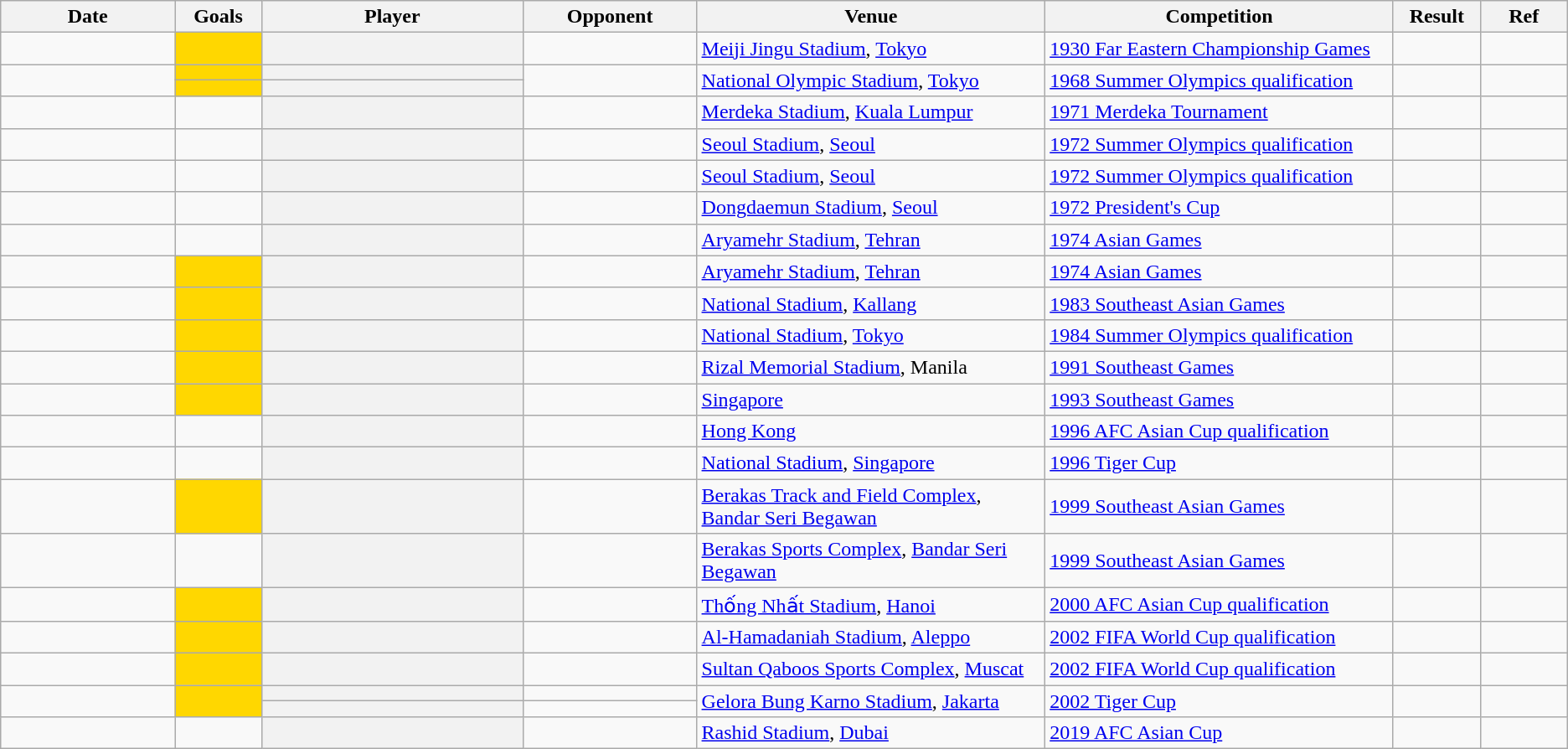<table class="wikitable sortable plainrowheaders">
<tr>
<th scope="col" width="10%">Date</th>
<th scope="col" width="5%">Goals</th>
<th scope="col" width="15%">Player</th>
<th scope="col" width="10%">Opponent</th>
<th scope="col" width="20%">Venue</th>
<th scope="col" width="20%">Competition</th>
<th scope="col" class="align:center" width="5%">Result</th>
<th scope="col" class="align: center; unsortable" width="5%">Ref</th>
</tr>
<tr>
<td></td>
<td bgcolor=gold></td>
<th scope="row"></th>
<td></td>
<td><a href='#'>Meiji Jingu Stadium</a>, <a href='#'>Tokyo</a></td>
<td><a href='#'>1930 Far Eastern Championship Games</a></td>
<td data-sort-value="0207"></td>
<td align=center></td>
</tr>
<tr>
<td rowspan="2"></td>
<td bgcolor=gold></td>
<th scope="row"></th>
<td rowspan="2"></td>
<td rowspan="2"><a href='#'>National Olympic Stadium</a>, <a href='#'>Tokyo</a></td>
<td rowspan="2"><a href='#'>1968 Summer Olympics qualification</a></td>
<td rowspan="2"></td>
<td rowspan="2" align=center></td>
</tr>
<tr>
<td bgcolor=gold></td>
<th scope="row"></th>
</tr>
<tr>
<td></td>
<td></td>
<th scope="row"></th>
<td></td>
<td><a href='#'>Merdeka Stadium</a>, <a href='#'>Kuala Lumpur</a></td>
<td><a href='#'>1971 Merdeka Tournament</a></td>
<td data-sort-value="0105"></td>
<td align=center></td>
</tr>
<tr>
<td></td>
<td></td>
<th scope="row"></th>
<td></td>
<td><a href='#'>Seoul Stadium</a>, <a href='#'>Seoul</a></td>
<td><a href='#'>1972 Summer Olympics qualification</a></td>
<td data-sort-value="0108"></td>
<td align=center></td>
</tr>
<tr>
<td></td>
<td></td>
<th scope="row"></th>
<td></td>
<td><a href='#'>Seoul Stadium</a>, <a href='#'>Seoul</a></td>
<td><a href='#'>1972 Summer Olympics qualification</a></td>
<td data-sort-value="0006"></td>
<td align=center></td>
</tr>
<tr>
<td></td>
<td></td>
<th scope="row"></th>
<td></td>
<td><a href='#'>Dongdaemun Stadium</a>, <a href='#'>Seoul</a></td>
<td><a href='#'>1972 President's Cup</a></td>
<td data-sort-value="0006"></td>
<td align=center></td>
</tr>
<tr>
<td></td>
<td></td>
<th scope="row"></th>
<td></td>
<td><a href='#'>Aryamehr Stadium</a>, <a href='#'>Tehran</a></td>
<td><a href='#'>1974 Asian Games</a></td>
<td data-sort-value="0004"></td>
<td align=center></td>
</tr>
<tr>
<td></td>
<td bgcolor=gold></td>
<th scope="row"></th>
<td></td>
<td><a href='#'>Aryamehr Stadium</a>, <a href='#'>Tehran</a></td>
<td><a href='#'>1974 Asian Games</a></td>
<td data-sort-value="0011"></td>
<td align=center></td>
</tr>
<tr>
<td></td>
<td bgcolor=gold></td>
<th scope="row"></th>
<td></td>
<td><a href='#'>National Stadium</a>, <a href='#'>Kallang</a></td>
<td><a href='#'>1983 Southeast Asian Games</a></td>
<td data-sort-value="0005"></td>
<td></td>
</tr>
<tr>
<td></td>
<td bgcolor=gold></td>
<th scope="row"></th>
<td></td>
<td><a href='#'>National Stadium</a>, <a href='#'>Tokyo</a></td>
<td><a href='#'>1984 Summer Olympics qualification</a></td>
<td data-sort-value="0110"></td>
<td align=center></td>
</tr>
<tr>
<td></td>
<td bgcolor=gold></td>
<th scope="row"></th>
<td></td>
<td><a href='#'>Rizal Memorial Stadium</a>, Manila</td>
<td><a href='#'>1991 Southeast Games</a></td>
<td data-sort-value="0602"></td>
<td></td>
</tr>
<tr>
<td></td>
<td bgcolor=gold></td>
<th scope="row"></th>
<td></td>
<td><a href='#'>Singapore</a></td>
<td><a href='#'>1993 Southeast Games</a></td>
<td data-sort-value="0007"></td>
<td></td>
</tr>
<tr>
<td></td>
<td></td>
<th scope="row"></th>
<td></td>
<td><a href='#'>Hong Kong</a></td>
<td><a href='#'>1996 AFC Asian Cup qualification</a></td>
<td data-sort-value="0007"></td>
<td align=center></td>
</tr>
<tr>
<td></td>
<td></td>
<th scope="row"></th>
<td></td>
<td><a href='#'>National Stadium</a>, <a href='#'>Singapore</a></td>
<td><a href='#'>1996 Tiger Cup</a></td>
<td data-sort-value="0007"></td>
<td align=center></td>
</tr>
<tr>
<td></td>
<td bgcolor=gold></td>
<th scope="row"></th>
<td></td>
<td><a href='#'>Berakas Track and Field Complex</a>, <a href='#'>Bandar Seri Begawan</a></td>
<td><a href='#'>1999 Southeast Asian Games</a></td>
<td data-sort-value="0009"></td>
<td align=center></td>
</tr>
<tr>
<td></td>
<td></td>
<th scope="row"></th>
<td></td>
<td><a href='#'>Berakas Sports Complex</a>, <a href='#'>Bandar Seri Begawan</a></td>
<td><a href='#'>1999 Southeast Asian Games</a></td>
<td data-sort-value="0104"></td>
<td align=center></td>
</tr>
<tr>
<td></td>
<td bgcolor=gold></td>
<th scope="row"></th>
<td></td>
<td><a href='#'>Thống Nhất Stadium</a>, <a href='#'>Hanoi</a></td>
<td><a href='#'>2000 AFC Asian Cup qualification</a></td>
<td data-sort-value="0008"></td>
<td align=center></td>
</tr>
<tr>
<td></td>
<td bgcolor=gold></td>
<th scope="row"></th>
<td></td>
<td><a href='#'>Al-Hamadaniah Stadium</a>, <a href='#'>Aleppo</a></td>
<td><a href='#'>2002 FIFA World Cup qualification</a></td>
<td data-sort-value="0013"></td>
<td align=center></td>
</tr>
<tr>
<td></td>
<td bgcolor=gold></td>
<th scope="row"></th>
<td></td>
<td><a href='#'>Sultan Qaboos Sports Complex</a>, <a href='#'>Muscat</a></td>
<td><a href='#'>2002 FIFA World Cup qualification</a></td>
<td data-sort-value="0013"></td>
<td align=center></td>
</tr>
<tr>
<td rowspan="2"></td>
<td rowspan="2" bgcolor="gold"></td>
<th scope="row"></th>
<td></td>
<td rowspan="2"><a href='#'>Gelora Bung Karno Stadium</a>, <a href='#'>Jakarta</a></td>
<td rowspan="2"><a href='#'>2002 Tiger Cup</a></td>
<td rowspan="2" data-sort-value="0113"></td>
<td rowspan="2" align="center"></td>
</tr>
<tr>
<th scope="row"></th>
<td></td>
</tr>
<tr>
<td></td>
<td></td>
<th scope="row"></th>
<td></td>
<td><a href='#'>Rashid Stadium</a>, <a href='#'>Dubai</a></td>
<td><a href='#'>2019 AFC Asian Cup</a></td>
<td data-sort-value="0113"></td>
<td align=center></td>
</tr>
</table>
